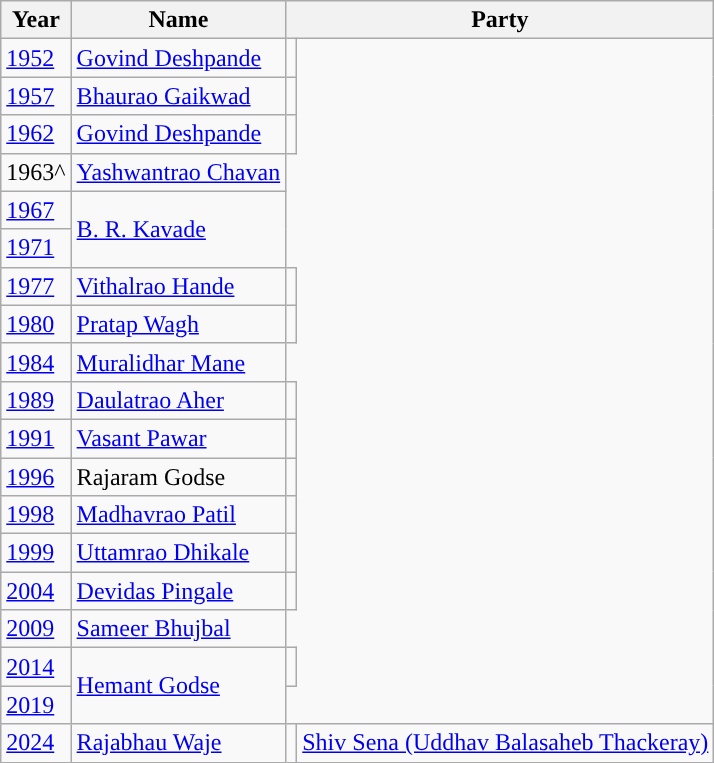<table class ="wikitable">
<tr>
<th>Year</th>
<th>Name</th>
<th colspan="2">Party</th>
</tr>
<tr>
<td><a href='#'>1952</a></td>
<td><a href='#'>Govind Deshpande</a></td>
<td></td>
</tr>
<tr>
<td><a href='#'>1957</a></td>
<td><a href='#'>Bhaurao Gaikwad</a></td>
<td></td>
</tr>
<tr>
<td><a href='#'>1962</a></td>
<td><a href='#'>Govind Deshpande</a></td>
<td></td>
</tr>
<tr>
<td>1963^</td>
<td><a href='#'>Yashwantrao Chavan</a></td>
</tr>
<tr>
<td><a href='#'>1967</a></td>
<td rowspan="2"><a href='#'>B. R. Kavade</a></td>
</tr>
<tr>
<td><a href='#'>1971</a></td>
</tr>
<tr>
<td><a href='#'>1977</a></td>
<td><a href='#'>Vithalrao Hande</a></td>
<td></td>
</tr>
<tr>
<td><a href='#'>1980</a></td>
<td><a href='#'>Pratap Wagh</a></td>
<td></td>
</tr>
<tr>
<td><a href='#'>1984</a></td>
<td><a href='#'>Muralidhar Mane</a></td>
</tr>
<tr>
<td><a href='#'>1989</a></td>
<td><a href='#'>Daulatrao Aher</a></td>
<td></td>
</tr>
<tr>
<td><a href='#'>1991</a></td>
<td><a href='#'>Vasant Pawar</a></td>
<td></td>
</tr>
<tr>
<td><a href='#'>1996</a></td>
<td>Rajaram Godse</td>
<td></td>
</tr>
<tr>
<td><a href='#'>1998</a></td>
<td><a href='#'>Madhavrao Patil</a></td>
<td></td>
</tr>
<tr>
<td><a href='#'>1999</a></td>
<td><a href='#'>Uttamrao Dhikale</a></td>
<td></td>
</tr>
<tr>
<td><a href='#'>2004</a></td>
<td><a href='#'>Devidas Pingale</a></td>
<td></td>
</tr>
<tr>
<td><a href='#'>2009</a></td>
<td><a href='#'>Sameer Bhujbal</a></td>
</tr>
<tr>
<td><a href='#'>2014</a></td>
<td rowspan="2"><a href='#'>Hemant Godse</a></td>
<td></td>
</tr>
<tr>
<td><a href='#'>2019</a></td>
</tr>
<tr>
<td><a href='#'>2024</a></td>
<td rowspan="2"><a href='#'>Rajabhau Waje</a></td>
<td style="background-color: "></td>
<td><a href='#'>Shiv Sena (Uddhav Balasaheb Thackeray)</a></td>
</tr>
</table>
